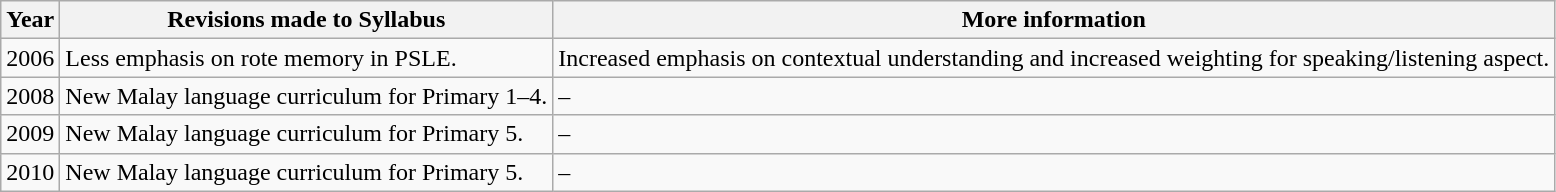<table class="wikitable">
<tr>
<th>Year</th>
<th>Revisions made to Syllabus</th>
<th>More information</th>
</tr>
<tr>
<td>2006</td>
<td>Less emphasis on rote memory in PSLE.</td>
<td>Increased emphasis on contextual understanding and increased weighting for speaking/listening aspect.</td>
</tr>
<tr>
<td>2008</td>
<td>New Malay language curriculum for Primary 1–4.</td>
<td>–</td>
</tr>
<tr>
<td>2009</td>
<td>New Malay language curriculum for Primary 5.</td>
<td>–</td>
</tr>
<tr>
<td>2010</td>
<td>New Malay language curriculum for Primary 5.</td>
<td>–</td>
</tr>
</table>
